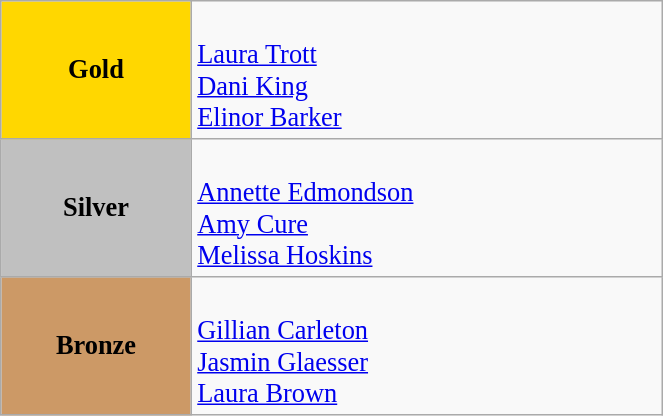<table class="wikitable" style=" text-align:center; font-size:110%;" width="35%">
<tr>
<td bgcolor="gold"><strong>Gold</strong></td>
<td align=left><br><a href='#'>Laura Trott</a><br><a href='#'>Dani King</a><br><a href='#'>Elinor Barker</a></td>
</tr>
<tr>
<td bgcolor="silver"><strong>Silver</strong></td>
<td align=left><br><a href='#'>Annette Edmondson</a><br><a href='#'>Amy Cure</a><br><a href='#'>Melissa Hoskins</a></td>
</tr>
<tr>
<td bgcolor="#cc9966"><strong>Bronze</strong></td>
<td align=left><br><a href='#'>Gillian Carleton</a><br><a href='#'>Jasmin Glaesser</a><br><a href='#'>Laura Brown</a></td>
</tr>
</table>
